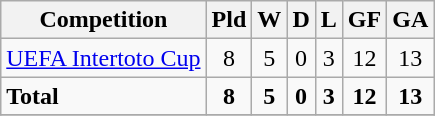<table class="wikitable">
<tr>
<th>Competition</th>
<th>Pld</th>
<th>W</th>
<th>D</th>
<th>L</th>
<th>GF</th>
<th>GA</th>
</tr>
<tr>
<td><a href='#'>UEFA Intertoto Cup</a></td>
<td style="text-align:center;">8</td>
<td style="text-align:center;">5</td>
<td style="text-align:center;">0</td>
<td style="text-align:center;">3</td>
<td style="text-align:center;">12</td>
<td style="text-align:center;">13</td>
</tr>
<tr>
<td><strong>Total</strong></td>
<td style="text-align:center;"><strong>8</strong></td>
<td style="text-align:center;"><strong>5</strong></td>
<td style="text-align:center;"><strong>0</strong></td>
<td style="text-align:center;"><strong>3</strong></td>
<td style="text-align:center;"><strong>12</strong></td>
<td style="text-align:center;"><strong>13</strong></td>
</tr>
<tr>
</tr>
</table>
